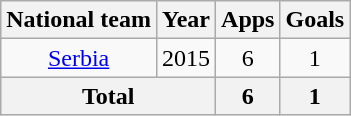<table class="wikitable" style="text-align:center">
<tr>
<th>National team</th>
<th>Year</th>
<th>Apps</th>
<th>Goals</th>
</tr>
<tr>
<td><a href='#'>Serbia</a></td>
<td>2015</td>
<td>6</td>
<td>1</td>
</tr>
<tr>
<th colspan="2">Total</th>
<th>6</th>
<th>1</th>
</tr>
</table>
